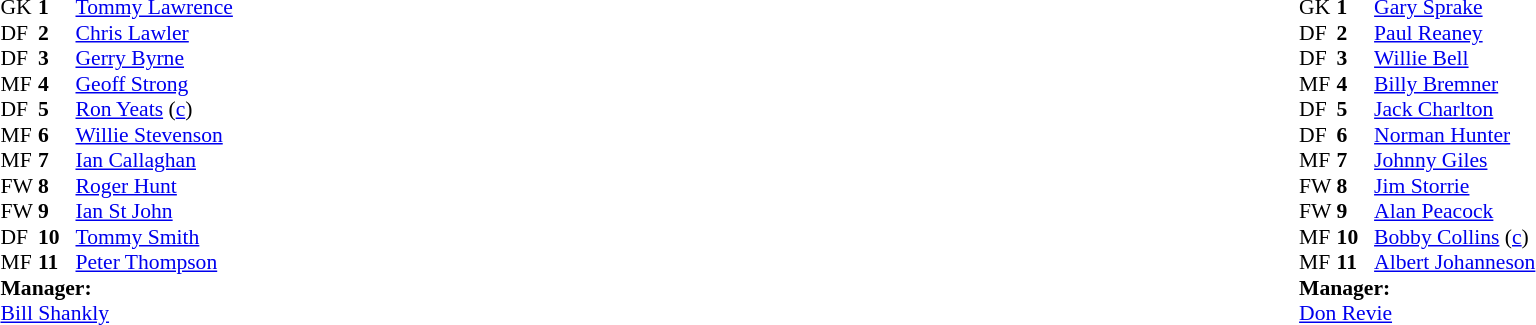<table width="100%">
<tr>
<td valign="top" width="50%"><br><table style="font-size: 90%" cellspacing="0" cellpadding="0">
<tr>
<td colspan="4"></td>
</tr>
<tr>
<th width="25"></th>
<th width="25"></th>
</tr>
<tr>
<td>GK</td>
<td><strong>1</strong></td>
<td> <a href='#'>Tommy Lawrence</a></td>
</tr>
<tr>
<td>DF</td>
<td><strong>2</strong></td>
<td> <a href='#'>Chris Lawler</a></td>
</tr>
<tr>
<td>DF</td>
<td><strong>3</strong></td>
<td> <a href='#'>Gerry Byrne</a></td>
</tr>
<tr>
<td>MF</td>
<td><strong>4</strong></td>
<td> <a href='#'>Geoff Strong</a></td>
</tr>
<tr>
<td>DF</td>
<td><strong>5</strong></td>
<td> <a href='#'>Ron Yeats</a> (<a href='#'>c</a>)</td>
</tr>
<tr>
<td>MF</td>
<td><strong>6</strong></td>
<td> <a href='#'>Willie Stevenson</a></td>
</tr>
<tr>
<td>MF</td>
<td><strong>7</strong></td>
<td> <a href='#'>Ian Callaghan</a></td>
</tr>
<tr>
<td>FW</td>
<td><strong>8</strong></td>
<td> <a href='#'>Roger Hunt</a></td>
</tr>
<tr>
<td>FW</td>
<td><strong>9</strong></td>
<td> <a href='#'>Ian St John</a></td>
</tr>
<tr>
<td>DF</td>
<td><strong>10</strong></td>
<td> <a href='#'>Tommy Smith</a></td>
</tr>
<tr>
<td>MF</td>
<td><strong>11</strong></td>
<td> <a href='#'>Peter Thompson</a></td>
</tr>
<tr>
<td colspan=4><strong>Manager:</strong></td>
</tr>
<tr>
<td colspan="4"> <a href='#'>Bill Shankly</a></td>
</tr>
</table>
</td>
<td valign="top" width="50%"><br><table style="font-size: 90%" cellspacing="0" cellpadding="0" align="center">
<tr>
<td colspan="4"></td>
</tr>
<tr>
<th width="25"></th>
<th width="25"></th>
</tr>
<tr>
<td>GK</td>
<td><strong>1</strong></td>
<td> <a href='#'>Gary Sprake</a></td>
</tr>
<tr>
<td>DF</td>
<td><strong>2</strong></td>
<td> <a href='#'>Paul Reaney</a></td>
</tr>
<tr>
<td>DF</td>
<td><strong>3</strong></td>
<td> <a href='#'>Willie Bell</a></td>
</tr>
<tr>
<td>MF</td>
<td><strong>4</strong></td>
<td> <a href='#'>Billy Bremner</a></td>
</tr>
<tr>
<td>DF</td>
<td><strong>5</strong></td>
<td> <a href='#'>Jack Charlton</a></td>
</tr>
<tr>
<td>DF</td>
<td><strong>6</strong></td>
<td> <a href='#'>Norman Hunter</a></td>
</tr>
<tr>
<td>MF</td>
<td><strong>7</strong></td>
<td> <a href='#'>Johnny Giles</a></td>
</tr>
<tr>
<td>FW</td>
<td><strong>8</strong></td>
<td> <a href='#'>Jim Storrie</a></td>
</tr>
<tr>
<td>FW</td>
<td><strong>9</strong></td>
<td> <a href='#'>Alan Peacock</a></td>
</tr>
<tr>
<td>MF</td>
<td><strong>10</strong></td>
<td> <a href='#'>Bobby Collins</a> (<a href='#'>c</a>)</td>
</tr>
<tr>
<td>MF</td>
<td><strong>11</strong></td>
<td> <a href='#'>Albert Johanneson</a></td>
</tr>
<tr>
<td colspan=4><strong>Manager:</strong></td>
</tr>
<tr>
<td colspan="4"> <a href='#'>Don Revie</a></td>
</tr>
</table>
</td>
</tr>
</table>
